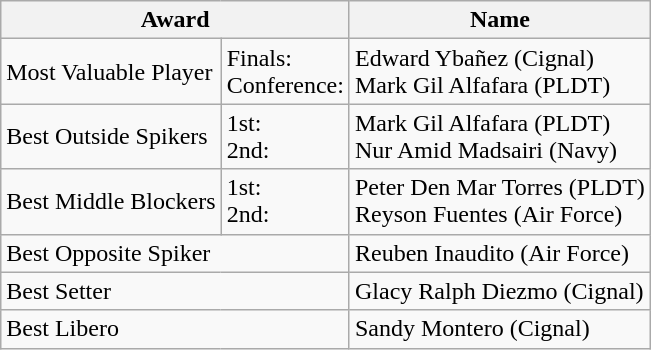<table class="wikitable">
<tr>
<th colspan="2">Award</th>
<th>Name</th>
</tr>
<tr>
<td>Most Valuable Player</td>
<td>Finals:<br>Conference:</td>
<td>Edward Ybañez (Cignal)<br>Mark Gil Alfafara (PLDT)</td>
</tr>
<tr>
<td>Best Outside Spikers</td>
<td>1st:<br>2nd:</td>
<td>Mark Gil Alfafara (PLDT)<br>Nur Amid Madsairi (Navy)</td>
</tr>
<tr>
<td>Best Middle Blockers</td>
<td>1st:<br>2nd:</td>
<td>Peter Den Mar Torres (PLDT)<br>Reyson Fuentes (Air Force)</td>
</tr>
<tr>
<td colspan="2">Best Opposite Spiker</td>
<td>Reuben Inaudito (Air Force)</td>
</tr>
<tr>
<td colspan="2">Best Setter</td>
<td>Glacy Ralph Diezmo (Cignal)</td>
</tr>
<tr>
<td colspan="2">Best Libero</td>
<td>Sandy Montero (Cignal)</td>
</tr>
</table>
